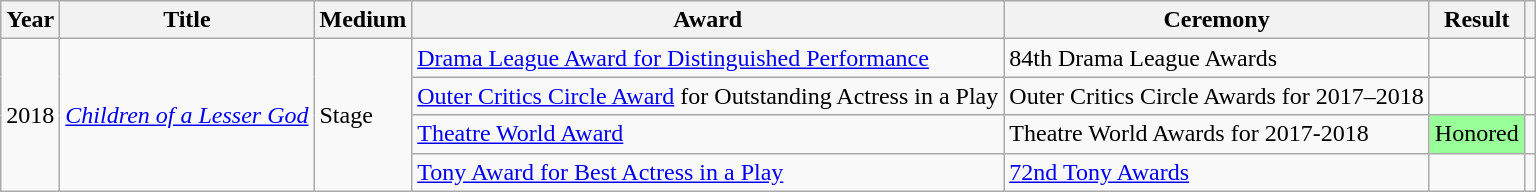<table class=wikitable>
<tr>
<th>Year</th>
<th>Title</th>
<th>Medium</th>
<th>Award</th>
<th>Ceremony</th>
<th>Result</th>
<th></th>
</tr>
<tr>
<td rowspan=4>2018</td>
<td rowspan=4><em><a href='#'>Children of a Lesser God</a></em></td>
<td rowspan=4>Stage</td>
<td><a href='#'>Drama League Award for Distinguished Performance</a></td>
<td>84th Drama League Awards</td>
<td></td>
<td></td>
</tr>
<tr>
<td><a href='#'>Outer Critics Circle Award</a> for Outstanding Actress in a Play</td>
<td>Outer Critics Circle Awards for 2017–2018</td>
<td></td>
<td></td>
</tr>
<tr>
<td><a href='#'>Theatre World Award</a></td>
<td>Theatre World Awards for 2017-2018</td>
<td style="text-align:center; background: #99FF99;">Honored</td>
<td></td>
</tr>
<tr>
<td><a href='#'>Tony Award for Best Actress in a Play</a></td>
<td><a href='#'>72nd Tony Awards</a></td>
<td></td>
<td></td>
</tr>
</table>
